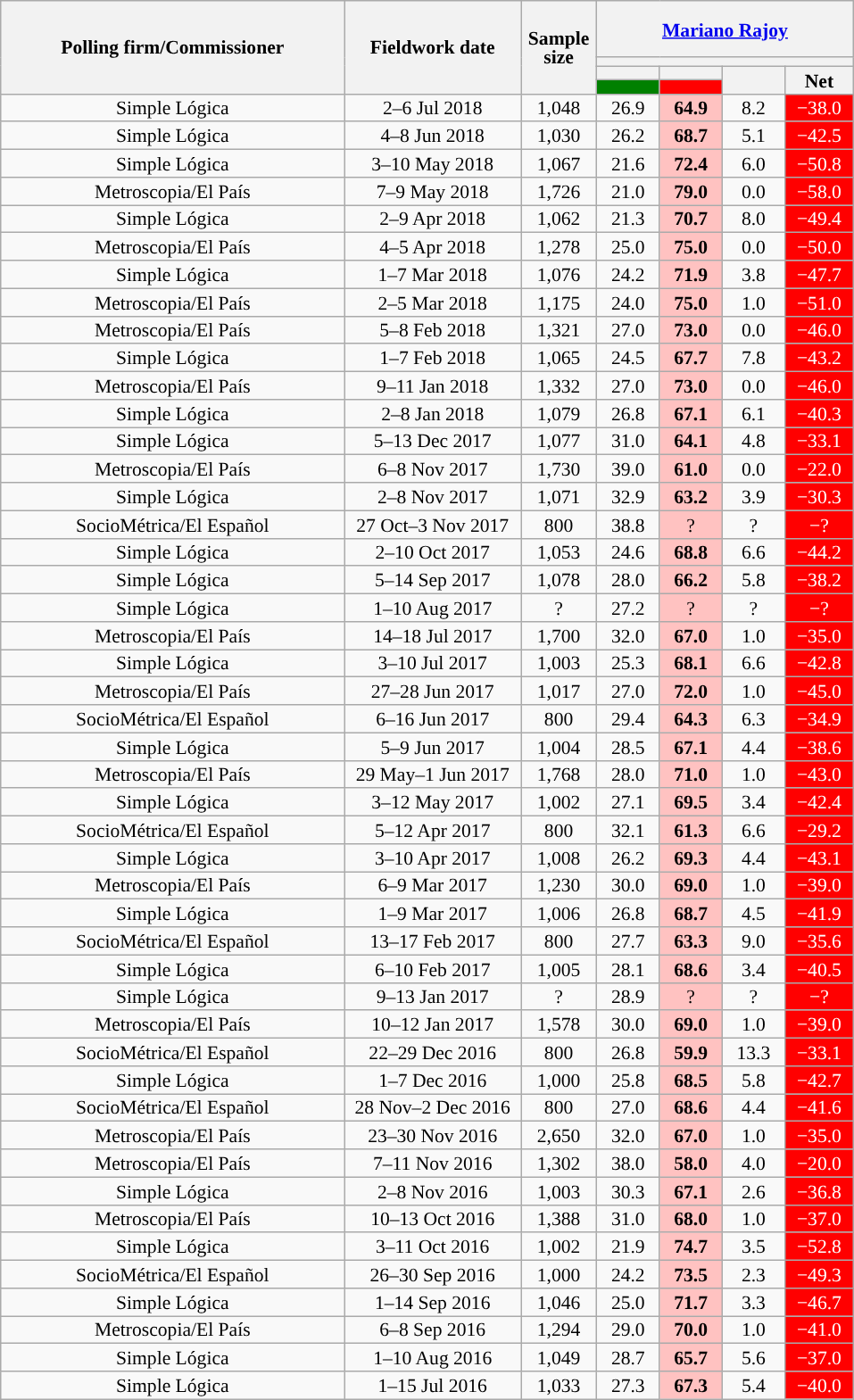<table class="wikitable collapsible collapsed" style="text-align:center; font-size:90%; line-height:14px;">
<tr style="height:42px;">
<th style="width:250px;" rowspan="4">Polling firm/Commissioner</th>
<th style="width:125px;" rowspan="4">Fieldwork date</th>
<th style="width:50px;" rowspan="4">Sample size</th>
<th style="width:185px;" colspan="4"><a href='#'>Mariano Rajoy</a><br></th>
</tr>
<tr>
<th colspan="4" style="background:"></th>
</tr>
<tr>
<th style="width:30px;"></th>
<th style="width:30px;"></th>
<th style="width:30px;" rowspan="2"></th>
<th style="width:30px;" rowspan="2">Net</th>
</tr>
<tr>
<th style="color:inherit;background:#008000;"></th>
<th style="color:inherit;background:#FF0000;"></th>
</tr>
<tr>
<td>Simple Lógica</td>
<td>2–6 Jul 2018</td>
<td>1,048</td>
<td>26.9</td>
<td style="background:#FFC2C1;"><strong>64.9</strong></td>
<td>8.2</td>
<td style="background:#FF0000; color:white;">−38.0</td>
</tr>
<tr>
<td>Simple Lógica</td>
<td>4–8 Jun 2018</td>
<td>1,030</td>
<td>26.2</td>
<td style="background:#FFC2C1;"><strong>68.7</strong></td>
<td>5.1</td>
<td style="background:#FF0000; color:white;">−42.5</td>
</tr>
<tr>
<td>Simple Lógica</td>
<td>3–10 May 2018</td>
<td>1,067</td>
<td>21.6</td>
<td style="background:#FFC2C1;"><strong>72.4</strong></td>
<td>6.0</td>
<td style="background:#FF0000; color:white;">−50.8</td>
</tr>
<tr>
<td>Metroscopia/El País</td>
<td>7–9 May 2018</td>
<td>1,726</td>
<td>21.0</td>
<td style="background:#FFC2C1;"><strong>79.0</strong></td>
<td>0.0</td>
<td style="background:#FF0000; color:white;">−58.0</td>
</tr>
<tr>
<td>Simple Lógica</td>
<td>2–9 Apr 2018</td>
<td>1,062</td>
<td>21.3</td>
<td style="background:#FFC2C1;"><strong>70.7</strong></td>
<td>8.0</td>
<td style="background:#FF0000; color:white;">−49.4</td>
</tr>
<tr>
<td>Metroscopia/El País</td>
<td>4–5 Apr 2018</td>
<td>1,278</td>
<td>25.0</td>
<td style="background:#FFC2C1;"><strong>75.0</strong></td>
<td>0.0</td>
<td style="background:#FF0000; color:white;">−50.0</td>
</tr>
<tr>
<td>Simple Lógica</td>
<td>1–7 Mar 2018</td>
<td>1,076</td>
<td>24.2</td>
<td style="background:#FFC2C1;"><strong>71.9</strong></td>
<td>3.8</td>
<td style="background:#FF0000; color:white;">−47.7</td>
</tr>
<tr>
<td>Metroscopia/El País</td>
<td>2–5 Mar 2018</td>
<td>1,175</td>
<td>24.0</td>
<td style="background:#FFC2C1;"><strong>75.0</strong></td>
<td>1.0</td>
<td style="background:#FF0000; color:white;">−51.0</td>
</tr>
<tr>
<td>Metroscopia/El País</td>
<td>5–8 Feb 2018</td>
<td>1,321</td>
<td>27.0</td>
<td style="background:#FFC2C1;"><strong>73.0</strong></td>
<td>0.0</td>
<td style="background:#FF0000; color:white;">−46.0</td>
</tr>
<tr>
<td>Simple Lógica</td>
<td>1–7 Feb 2018</td>
<td>1,065</td>
<td>24.5</td>
<td style="background:#FFC2C1;"><strong>67.7</strong></td>
<td>7.8</td>
<td style="background:#FF0000; color:white;">−43.2</td>
</tr>
<tr>
<td>Metroscopia/El País</td>
<td>9–11 Jan 2018</td>
<td>1,332</td>
<td>27.0</td>
<td style="background:#FFC2C1;"><strong>73.0</strong></td>
<td>0.0</td>
<td style="background:#FF0000; color:white;">−46.0</td>
</tr>
<tr>
<td>Simple Lógica</td>
<td>2–8 Jan 2018</td>
<td>1,079</td>
<td>26.8</td>
<td style="background:#FFC2C1;"><strong>67.1</strong></td>
<td>6.1</td>
<td style="background:#FF0000; color:white;">−40.3</td>
</tr>
<tr>
<td>Simple Lógica</td>
<td>5–13 Dec 2017</td>
<td>1,077</td>
<td>31.0</td>
<td style="background:#FFC2C1;"><strong>64.1</strong></td>
<td>4.8</td>
<td style="background:#FF0000; color:white;">−33.1</td>
</tr>
<tr>
<td>Metroscopia/El País</td>
<td>6–8 Nov 2017</td>
<td>1,730</td>
<td>39.0</td>
<td style="background:#FFC2C1;"><strong>61.0</strong></td>
<td>0.0</td>
<td style="background:#FF0000; color:white;">−22.0</td>
</tr>
<tr>
<td>Simple Lógica</td>
<td>2–8 Nov 2017</td>
<td>1,071</td>
<td>32.9</td>
<td style="background:#FFC2C1;"><strong>63.2</strong></td>
<td>3.9</td>
<td style="background:#FF0000; color:white;">−30.3</td>
</tr>
<tr>
<td>SocioMétrica/El Español</td>
<td>27 Oct–3 Nov 2017</td>
<td>800</td>
<td>38.8</td>
<td style="background:#FFC2C1;">?</td>
<td>?</td>
<td style="background:#FF0000; color:white;">−?</td>
</tr>
<tr>
<td>Simple Lógica</td>
<td>2–10 Oct 2017</td>
<td>1,053</td>
<td>24.6</td>
<td style="background:#FFC2C1;"><strong>68.8</strong></td>
<td>6.6</td>
<td style="background:#FF0000; color:white;">−44.2</td>
</tr>
<tr>
<td>Simple Lógica</td>
<td>5–14 Sep 2017</td>
<td>1,078</td>
<td>28.0</td>
<td style="background:#FFC2C1;"><strong>66.2</strong></td>
<td>5.8</td>
<td style="background:#FF0000; color:white;">−38.2</td>
</tr>
<tr>
<td>Simple Lógica</td>
<td>1–10 Aug 2017</td>
<td>?</td>
<td>27.2</td>
<td style="background:#FFC2C1;">?</td>
<td>?</td>
<td style="background:#FF0000; color:white;">−?</td>
</tr>
<tr>
<td>Metroscopia/El País</td>
<td>14–18 Jul 2017</td>
<td>1,700</td>
<td>32.0</td>
<td style="background:#FFC2C1;"><strong>67.0</strong></td>
<td>1.0</td>
<td style="background:#FF0000; color:white;">−35.0</td>
</tr>
<tr>
<td>Simple Lógica</td>
<td>3–10 Jul 2017</td>
<td>1,003</td>
<td>25.3</td>
<td style="background:#FFC2C1;"><strong>68.1</strong></td>
<td>6.6</td>
<td style="background:#FF0000; color:white;">−42.8</td>
</tr>
<tr>
<td>Metroscopia/El País</td>
<td>27–28 Jun 2017</td>
<td>1,017</td>
<td>27.0</td>
<td style="background:#FFC2C1;"><strong>72.0</strong></td>
<td>1.0</td>
<td style="background:#FF0000; color:white;">−45.0</td>
</tr>
<tr>
<td>SocioMétrica/El Español</td>
<td>6–16 Jun 2017</td>
<td>800</td>
<td>29.4</td>
<td style="background:#FFC2C1;"><strong>64.3</strong></td>
<td>6.3</td>
<td style="background:#FF0000; color:white;">−34.9</td>
</tr>
<tr>
<td>Simple Lógica</td>
<td>5–9 Jun 2017</td>
<td>1,004</td>
<td>28.5</td>
<td style="background:#FFC2C1;"><strong>67.1</strong></td>
<td>4.4</td>
<td style="background:#FF0000; color:white;">−38.6</td>
</tr>
<tr>
<td>Metroscopia/El País</td>
<td>29 May–1 Jun 2017</td>
<td>1,768</td>
<td>28.0</td>
<td style="background:#FFC2C1;"><strong>71.0</strong></td>
<td>1.0</td>
<td style="background:#FF0000; color:white;">−43.0</td>
</tr>
<tr>
<td>Simple Lógica</td>
<td>3–12 May 2017</td>
<td>1,002</td>
<td>27.1</td>
<td style="background:#FFC2C1;"><strong>69.5</strong></td>
<td>3.4</td>
<td style="background:#FF0000; color:white;">−42.4</td>
</tr>
<tr>
<td>SocioMétrica/El Español</td>
<td>5–12 Apr 2017</td>
<td>800</td>
<td>32.1</td>
<td style="background:#FFC2C1;"><strong>61.3</strong></td>
<td>6.6</td>
<td style="background:#FF0000; color:white;">−29.2</td>
</tr>
<tr>
<td>Simple Lógica</td>
<td>3–10 Apr 2017</td>
<td>1,008</td>
<td>26.2</td>
<td style="background:#FFC2C1;"><strong>69.3</strong></td>
<td>4.4</td>
<td style="background:#FF0000; color:white;">−43.1</td>
</tr>
<tr>
<td>Metroscopia/El País</td>
<td>6–9 Mar 2017</td>
<td>1,230</td>
<td>30.0</td>
<td style="background:#FFC2C1;"><strong>69.0</strong></td>
<td>1.0</td>
<td style="background:#FF0000; color:white;">−39.0</td>
</tr>
<tr>
<td>Simple Lógica</td>
<td>1–9 Mar 2017</td>
<td>1,006</td>
<td>26.8</td>
<td style="background:#FFC2C1;"><strong>68.7</strong></td>
<td>4.5</td>
<td style="background:#FF0000; color:white;">−41.9</td>
</tr>
<tr>
<td>SocioMétrica/El Español</td>
<td>13–17 Feb 2017</td>
<td>800</td>
<td>27.7</td>
<td style="background:#FFC2C1;"><strong>63.3</strong></td>
<td>9.0</td>
<td style="background:#FF0000; color:white;">−35.6</td>
</tr>
<tr>
<td>Simple Lógica</td>
<td>6–10 Feb 2017</td>
<td>1,005</td>
<td>28.1</td>
<td style="background:#FFC2C1;"><strong>68.6</strong></td>
<td>3.4</td>
<td style="background:#FF0000; color:white;">−40.5</td>
</tr>
<tr>
<td>Simple Lógica</td>
<td>9–13 Jan 2017</td>
<td>?</td>
<td>28.9</td>
<td style="background:#FFC2C1;">?</td>
<td>?</td>
<td style="background:#FF0000; color:white;">−?</td>
</tr>
<tr>
<td>Metroscopia/El País</td>
<td>10–12 Jan 2017</td>
<td>1,578</td>
<td>30.0</td>
<td style="background:#FFC2C1;"><strong>69.0</strong></td>
<td>1.0</td>
<td style="background:#FF0000; color:white;">−39.0</td>
</tr>
<tr>
<td>SocioMétrica/El Español</td>
<td>22–29 Dec 2016</td>
<td>800</td>
<td>26.8</td>
<td style="background:#FFC2C1;"><strong>59.9</strong></td>
<td>13.3</td>
<td style="background:#FF0000; color:white;">−33.1</td>
</tr>
<tr>
<td>Simple Lógica</td>
<td>1–7 Dec 2016</td>
<td>1,000</td>
<td>25.8</td>
<td style="background:#FFC2C1;"><strong>68.5</strong></td>
<td>5.8</td>
<td style="background:#FF0000; color:white;">−42.7</td>
</tr>
<tr>
<td>SocioMétrica/El Español</td>
<td>28 Nov–2 Dec 2016</td>
<td>800</td>
<td>27.0</td>
<td style="background:#FFC2C1;"><strong>68.6</strong></td>
<td>4.4</td>
<td style="background:#FF0000; color:white;">−41.6</td>
</tr>
<tr>
<td>Metroscopia/El País</td>
<td>23–30 Nov 2016</td>
<td>2,650</td>
<td>32.0</td>
<td style="background:#FFC2C1;"><strong>67.0</strong></td>
<td>1.0</td>
<td style="background:#FF0000; color:white;">−35.0</td>
</tr>
<tr>
<td>Metroscopia/El País</td>
<td>7–11 Nov 2016</td>
<td>1,302</td>
<td>38.0</td>
<td style="background:#FFC2C1;"><strong>58.0</strong></td>
<td>4.0</td>
<td style="background:#FF0000; color:white;">−20.0</td>
</tr>
<tr>
<td>Simple Lógica</td>
<td>2–8 Nov 2016</td>
<td>1,003</td>
<td>30.3</td>
<td style="background:#FFC2C1;"><strong>67.1</strong></td>
<td>2.6</td>
<td style="background:#FF0000; color:white;">−36.8</td>
</tr>
<tr>
<td>Metroscopia/El País</td>
<td>10–13 Oct 2016</td>
<td>1,388</td>
<td>31.0</td>
<td style="background:#FFC2C1;"><strong>68.0</strong></td>
<td>1.0</td>
<td style="background:#FF0000; color:white;">−37.0</td>
</tr>
<tr>
<td>Simple Lógica</td>
<td>3–11 Oct 2016</td>
<td>1,002</td>
<td>21.9</td>
<td style="background:#FFC2C1;"><strong>74.7</strong></td>
<td>3.5</td>
<td style="background:#FF0000; color:white;">−52.8</td>
</tr>
<tr>
<td>SocioMétrica/El Español</td>
<td>26–30 Sep 2016</td>
<td>1,000</td>
<td>24.2</td>
<td style="background:#FFC2C1;"><strong>73.5</strong></td>
<td>2.3</td>
<td style="background:#FF0000; color:white;">−49.3</td>
</tr>
<tr>
<td>Simple Lógica</td>
<td>1–14 Sep 2016</td>
<td>1,046</td>
<td>25.0</td>
<td style="background:#FFC2C1;"><strong>71.7</strong></td>
<td>3.3</td>
<td style="background:#FF0000; color:white;">−46.7</td>
</tr>
<tr>
<td>Metroscopia/El País</td>
<td>6–8 Sep 2016</td>
<td>1,294</td>
<td>29.0</td>
<td style="background:#FFC2C1;"><strong>70.0</strong></td>
<td>1.0</td>
<td style="background:#FF0000; color:white;">−41.0</td>
</tr>
<tr>
<td>Simple Lógica</td>
<td>1–10 Aug 2016</td>
<td>1,049</td>
<td>28.7</td>
<td style="background:#FFC2C1;"><strong>65.7</strong></td>
<td>5.6</td>
<td style="background:#FF0000; color:white;">−37.0</td>
</tr>
<tr>
<td>Simple Lógica</td>
<td>1–15 Jul 2016</td>
<td>1,033</td>
<td>27.3</td>
<td style="background:#FFC2C1;"><strong>67.3</strong></td>
<td>5.4</td>
<td style="background:#FF0000; color:white;">−40.0</td>
</tr>
</table>
